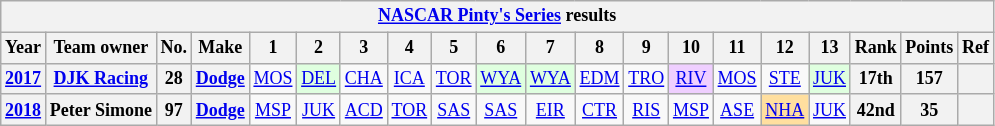<table class="wikitable" style="text-align:center; font-size:75%">
<tr>
<th colspan=20><a href='#'>NASCAR Pinty's Series</a> results</th>
</tr>
<tr>
<th>Year</th>
<th>Team owner</th>
<th>No.</th>
<th>Make</th>
<th>1</th>
<th>2</th>
<th>3</th>
<th>4</th>
<th>5</th>
<th>6</th>
<th>7</th>
<th>8</th>
<th>9</th>
<th>10</th>
<th>11</th>
<th>12</th>
<th>13</th>
<th>Rank</th>
<th>Points</th>
<th>Ref</th>
</tr>
<tr>
<th><a href='#'>2017</a></th>
<th><a href='#'>DJK Racing</a></th>
<th>28</th>
<th><a href='#'>Dodge</a></th>
<td><a href='#'>MOS</a></td>
<td style="background:#DFFFDF;"><a href='#'>DEL</a><br></td>
<td><a href='#'>CHA</a></td>
<td><a href='#'>ICA</a></td>
<td><a href='#'>TOR</a></td>
<td style="background:#DFFFDF;"><a href='#'>WYA</a><br></td>
<td style="background:#DFFFDF;"><a href='#'>WYA</a><br></td>
<td><a href='#'>EDM</a></td>
<td><a href='#'>TRO</a></td>
<td style="background:#EFCFFF;"><a href='#'>RIV</a><br></td>
<td><a href='#'>MOS</a></td>
<td><a href='#'>STE</a></td>
<td style="background:#DFFFDF;"><a href='#'>JUK</a><br></td>
<th>17th</th>
<th>157</th>
<th></th>
</tr>
<tr>
<th><a href='#'>2018</a></th>
<th>Peter Simone</th>
<th>97</th>
<th><a href='#'>Dodge</a></th>
<td><a href='#'>MSP</a></td>
<td><a href='#'>JUK</a></td>
<td><a href='#'>ACD</a></td>
<td><a href='#'>TOR</a></td>
<td><a href='#'>SAS</a></td>
<td><a href='#'>SAS</a></td>
<td><a href='#'>EIR</a></td>
<td><a href='#'>CTR</a></td>
<td><a href='#'>RIS</a></td>
<td><a href='#'>MSP</a></td>
<td><a href='#'>ASE</a></td>
<td style="background:#FFDF9F;"><a href='#'>NHA</a><br></td>
<td><a href='#'>JUK</a></td>
<th>42nd</th>
<th>35</th>
<th></th>
</tr>
</table>
